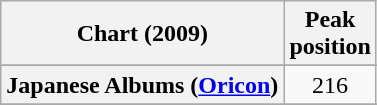<table class="wikitable sortable plainrowheaders" style="text-align:center">
<tr>
<th>Chart (2009)</th>
<th>Peak<br>position</th>
</tr>
<tr>
</tr>
<tr>
</tr>
<tr>
<th scope="row">Japanese Albums (<a href='#'>Oricon</a>)</th>
<td>216</td>
</tr>
<tr>
</tr>
<tr>
</tr>
<tr>
</tr>
<tr>
</tr>
<tr>
</tr>
</table>
